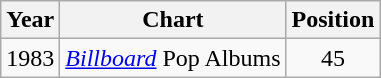<table class="wikitable">
<tr>
<th>Year</th>
<th>Chart</th>
<th>Position</th>
</tr>
<tr>
<td>1983</td>
<td><a href='#'><em>Billboard</em></a> Pop Albums</td>
<td align="center">45</td>
</tr>
</table>
